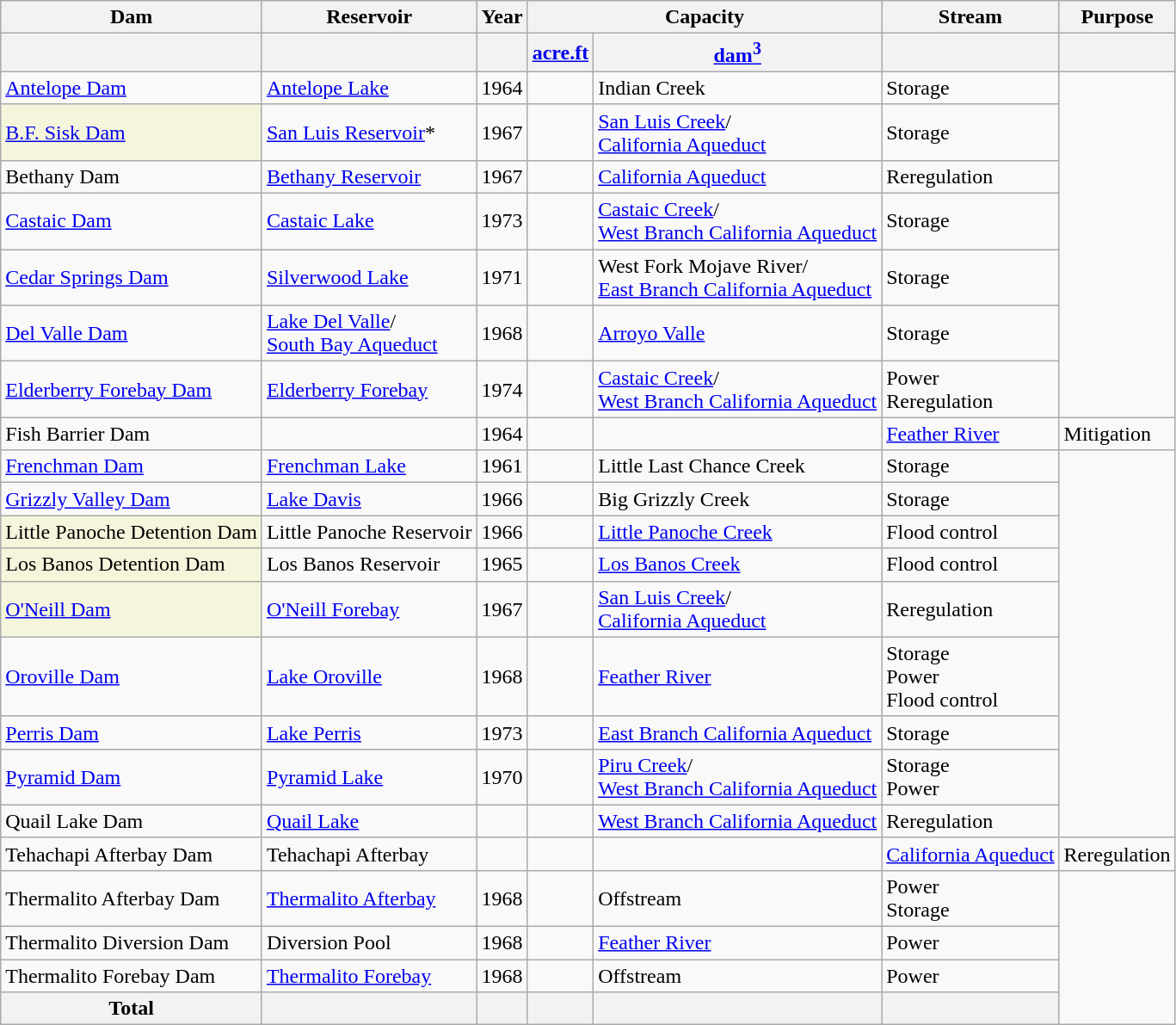<table class="wikitable sortable">
<tr>
<th>Dam</th>
<th>Reservoir</th>
<th>Year</th>
<th colspan=2>Capacity</th>
<th>Stream</th>
<th>Purpose</th>
</tr>
<tr>
<th></th>
<th></th>
<th></th>
<th><a href='#'>acre.ft</a></th>
<th><a href='#'>dam<sup>3</sup></a></th>
<th></th>
<th></th>
</tr>
<tr>
<td><a href='#'>Antelope Dam</a></td>
<td><a href='#'>Antelope Lake</a></td>
<td>1964</td>
<td></td>
<td Indian Creek (East Branch North Fork Feather River)>Indian Creek</td>
<td>Storage</td>
</tr>
<tr>
<td style="background:beige;"><a href='#'>B.F. Sisk Dam</a></td>
<td><a href='#'>San Luis Reservoir</a>*</td>
<td>1967</td>
<td></td>
<td><a href='#'>San Luis Creek</a>/<br><a href='#'>California Aqueduct</a></td>
<td>Storage</td>
</tr>
<tr>
<td>Bethany Dam</td>
<td><a href='#'>Bethany Reservoir</a></td>
<td>1967</td>
<td></td>
<td><a href='#'>California Aqueduct</a></td>
<td>Reregulation</td>
</tr>
<tr>
<td><a href='#'>Castaic Dam</a></td>
<td><a href='#'>Castaic Lake</a></td>
<td>1973</td>
<td></td>
<td><a href='#'>Castaic Creek</a>/<br><a href='#'>West Branch California Aqueduct</a></td>
<td>Storage</td>
</tr>
<tr>
<td><a href='#'>Cedar Springs Dam</a></td>
<td><a href='#'>Silverwood Lake</a></td>
<td>1971</td>
<td></td>
<td>West Fork Mojave River/<br><a href='#'>East Branch California Aqueduct</a></td>
<td>Storage</td>
</tr>
<tr>
<td><a href='#'>Del Valle Dam</a></td>
<td><a href='#'>Lake Del Valle</a>/<br><a href='#'>South Bay Aqueduct</a></td>
<td>1968</td>
<td></td>
<td><a href='#'>Arroyo Valle</a></td>
<td>Storage</td>
</tr>
<tr>
<td><a href='#'>Elderberry Forebay Dam</a></td>
<td><a href='#'>Elderberry Forebay</a></td>
<td>1974</td>
<td></td>
<td><a href='#'>Castaic Creek</a>/<br><a href='#'>West Branch California Aqueduct</a></td>
<td>Power<br>Reregulation</td>
</tr>
<tr>
<td Feather River Fish Barrier Dam>Fish Barrier Dam</td>
<td></td>
<td>1964</td>
<td></td>
<td></td>
<td><a href='#'>Feather River</a></td>
<td>Mitigation</td>
</tr>
<tr>
<td><a href='#'>Frenchman Dam</a></td>
<td><a href='#'>Frenchman Lake</a></td>
<td>1961</td>
<td></td>
<td>Little Last Chance Creek</td>
<td>Storage</td>
</tr>
<tr>
<td><a href='#'>Grizzly Valley Dam</a></td>
<td><a href='#'>Lake Davis</a></td>
<td>1966</td>
<td></td>
<td>Big Grizzly Creek</td>
<td>Storage</td>
</tr>
<tr>
<td style="background:beige;">Little Panoche Detention Dam </td>
<td>Little Panoche Reservoir</td>
<td>1966</td>
<td></td>
<td><a href='#'>Little Panoche Creek</a></td>
<td>Flood control</td>
</tr>
<tr>
<td style="background:beige;">Los Banos Detention Dam </td>
<td>Los Banos Reservoir</td>
<td>1965</td>
<td></td>
<td><a href='#'>Los Banos Creek</a></td>
<td>Flood control</td>
</tr>
<tr>
<td style="background:beige;"><a href='#'>O'Neill Dam</a></td>
<td><a href='#'>O'Neill Forebay</a></td>
<td>1967</td>
<td></td>
<td><a href='#'>San Luis Creek</a>/<br><a href='#'>California Aqueduct</a></td>
<td>Reregulation</td>
</tr>
<tr>
<td><a href='#'>Oroville Dam</a></td>
<td><a href='#'>Lake Oroville</a></td>
<td>1968</td>
<td></td>
<td><a href='#'>Feather River</a></td>
<td>Storage<br>Power<br>Flood control</td>
</tr>
<tr>
<td><a href='#'>Perris Dam</a></td>
<td><a href='#'>Lake Perris</a></td>
<td>1973</td>
<td></td>
<td><a href='#'>East Branch California Aqueduct</a></td>
<td>Storage</td>
</tr>
<tr>
<td><a href='#'>Pyramid Dam</a></td>
<td><a href='#'>Pyramid Lake</a></td>
<td>1970</td>
<td></td>
<td><a href='#'>Piru Creek</a>/<br><a href='#'>West Branch California Aqueduct</a></td>
<td>Storage<br>Power</td>
</tr>
<tr>
<td>Quail Lake Dam</td>
<td><a href='#'>Quail Lake</a></td>
<td></td>
<td></td>
<td><a href='#'>West Branch California Aqueduct</a></td>
<td>Reregulation</td>
</tr>
<tr>
<td>Tehachapi Afterbay Dam</td>
<td>Tehachapi Afterbay</td>
<td></td>
<td></td>
<td></td>
<td><a href='#'>California Aqueduct</a></td>
<td>Reregulation</td>
</tr>
<tr>
<td>Thermalito Afterbay Dam</td>
<td><a href='#'>Thermalito Afterbay</a></td>
<td>1968</td>
<td></td>
<td>Offstream</td>
<td>Power<br>Storage</td>
</tr>
<tr>
<td>Thermalito Diversion Dam</td>
<td>Diversion Pool</td>
<td>1968</td>
<td></td>
<td><a href='#'>Feather River</a></td>
<td>Power</td>
</tr>
<tr>
<td>Thermalito Forebay Dam</td>
<td><a href='#'>Thermalito Forebay</a></td>
<td>1968</td>
<td></td>
<td>Offstream</td>
<td>Power</td>
</tr>
<tr>
<th>Total</th>
<th></th>
<th></th>
<th></th>
<th></th>
<th></th>
</tr>
</table>
